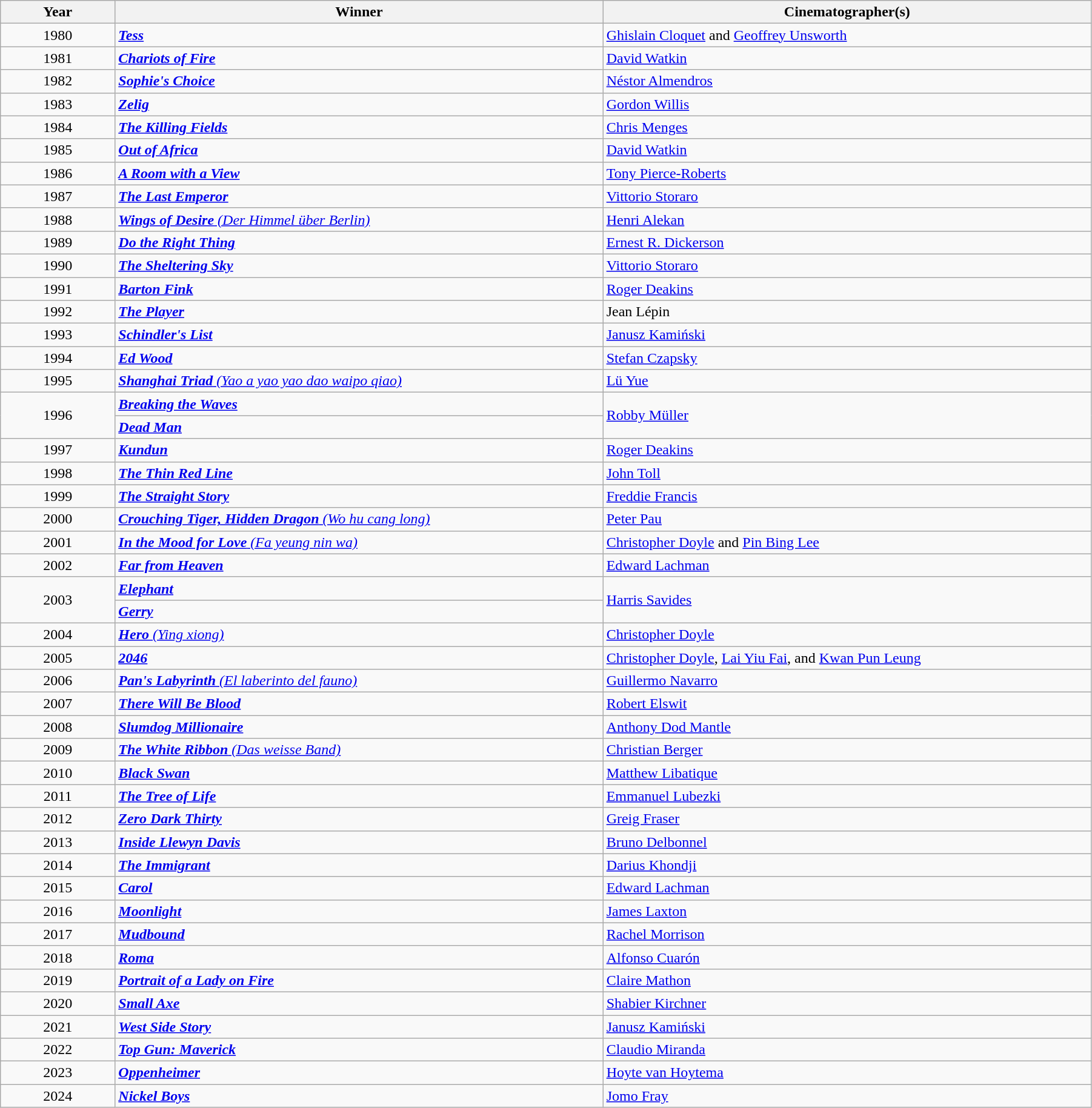<table class="wikitable" width="95%" cellpadding="5">
<tr>
<th width="100"><strong>Year</strong></th>
<th width="450"><strong>Winner</strong></th>
<th width="450"><strong>Cinematographer(s)</strong></th>
</tr>
<tr>
<td style="text-align:center;">1980</td>
<td><strong><em><a href='#'>Tess</a></em></strong></td>
<td><a href='#'>Ghislain Cloquet</a> and <a href='#'>Geoffrey Unsworth</a></td>
</tr>
<tr>
<td style="text-align:center;">1981</td>
<td><strong><em><a href='#'>Chariots of Fire</a></em></strong></td>
<td><a href='#'>David Watkin</a></td>
</tr>
<tr>
<td style="text-align:center;">1982</td>
<td><strong><em><a href='#'>Sophie's Choice</a></em></strong></td>
<td><a href='#'>Néstor Almendros</a></td>
</tr>
<tr>
<td style="text-align:center;">1983</td>
<td><strong><em><a href='#'>Zelig</a></em></strong></td>
<td><a href='#'>Gordon Willis</a></td>
</tr>
<tr>
<td style="text-align:center;">1984</td>
<td><strong><em><a href='#'>The Killing Fields</a></em></strong></td>
<td><a href='#'>Chris Menges</a></td>
</tr>
<tr>
<td style="text-align:center;">1985</td>
<td><strong><em><a href='#'>Out of Africa</a></em></strong></td>
<td><a href='#'>David Watkin</a></td>
</tr>
<tr>
<td style="text-align:center;">1986</td>
<td><strong><em><a href='#'>A Room with a View</a></em></strong></td>
<td><a href='#'>Tony Pierce-Roberts</a></td>
</tr>
<tr>
<td style="text-align:center;">1987</td>
<td><strong><em><a href='#'>The Last Emperor</a></em></strong></td>
<td><a href='#'>Vittorio Storaro</a></td>
</tr>
<tr>
<td style="text-align:center;">1988</td>
<td><em><a href='#'><strong>Wings of Desire</strong> (Der Himmel über Berlin)</a></em></td>
<td><a href='#'>Henri Alekan</a></td>
</tr>
<tr>
<td style="text-align:center;">1989</td>
<td><strong><em><a href='#'>Do the Right Thing</a></em></strong></td>
<td><a href='#'>Ernest R. Dickerson</a></td>
</tr>
<tr>
<td style="text-align:center;">1990</td>
<td><strong><em><a href='#'>The Sheltering Sky</a></em></strong></td>
<td><a href='#'>Vittorio Storaro</a></td>
</tr>
<tr>
<td style="text-align:center;">1991</td>
<td><strong><em><a href='#'>Barton Fink</a></em></strong></td>
<td><a href='#'>Roger Deakins</a></td>
</tr>
<tr>
<td style="text-align:center;">1992</td>
<td><strong><em><a href='#'>The Player</a></em></strong></td>
<td>Jean Lépin</td>
</tr>
<tr>
<td style="text-align:center;">1993</td>
<td><strong><em><a href='#'>Schindler's List</a></em></strong></td>
<td><a href='#'>Janusz Kamiński</a></td>
</tr>
<tr>
<td style="text-align:center;">1994</td>
<td><strong><em><a href='#'>Ed Wood</a></em></strong></td>
<td><a href='#'>Stefan Czapsky</a></td>
</tr>
<tr>
<td style="text-align:center;">1995</td>
<td><em><a href='#'><strong>Shanghai Triad</strong> (Yao a yao yao dao waipo qiao)</a></em></td>
<td><a href='#'>Lü Yue</a></td>
</tr>
<tr>
<td rowspan="2" style="text-align:center;">1996</td>
<td><strong><em><a href='#'>Breaking the Waves</a></em></strong></td>
<td rowspan="2"><a href='#'>Robby Müller</a></td>
</tr>
<tr>
<td><strong><em><a href='#'>Dead Man</a></em></strong></td>
</tr>
<tr>
<td style="text-align:center;">1997</td>
<td><strong><em><a href='#'>Kundun</a></em></strong></td>
<td><a href='#'>Roger Deakins</a></td>
</tr>
<tr>
<td style="text-align:center;">1998</td>
<td><strong><em><a href='#'>The Thin Red Line</a></em></strong></td>
<td><a href='#'>John Toll</a></td>
</tr>
<tr>
<td style="text-align:center;">1999</td>
<td><strong><em><a href='#'>The Straight Story</a></em></strong></td>
<td><a href='#'>Freddie Francis</a></td>
</tr>
<tr>
<td style="text-align:center;">2000</td>
<td><em><a href='#'><strong>Crouching Tiger, Hidden Dragon</strong> (Wo hu cang long)</a></em></td>
<td><a href='#'>Peter Pau</a></td>
</tr>
<tr>
<td style="text-align:center;">2001</td>
<td><em><a href='#'><strong>In the Mood for Love</strong> (Fa yeung nin wa)</a></em></td>
<td><a href='#'>Christopher Doyle</a> and <a href='#'>Pin Bing Lee</a></td>
</tr>
<tr>
<td style="text-align:center;">2002</td>
<td><strong><em><a href='#'>Far from Heaven</a></em></strong></td>
<td><a href='#'>Edward Lachman</a></td>
</tr>
<tr>
<td rowspan="2" style="text-align:center;">2003</td>
<td><strong><em><a href='#'>Elephant</a></em></strong></td>
<td rowspan="2"><a href='#'>Harris Savides</a></td>
</tr>
<tr>
<td><strong><em><a href='#'>Gerry</a></em></strong></td>
</tr>
<tr>
<td style="text-align:center;">2004</td>
<td><em><a href='#'><strong>Hero</strong> (Ying xiong)</a></em></td>
<td><a href='#'>Christopher Doyle</a></td>
</tr>
<tr>
<td style="text-align:center;">2005</td>
<td><strong><em><a href='#'>2046</a></em></strong></td>
<td><a href='#'>Christopher Doyle</a>, <a href='#'>Lai Yiu Fai</a>, and <a href='#'>Kwan Pun Leung</a></td>
</tr>
<tr>
<td style="text-align:center;">2006</td>
<td><em><a href='#'><strong>Pan's Labyrinth</strong> (El laberinto del fauno)</a></em></td>
<td><a href='#'>Guillermo Navarro</a></td>
</tr>
<tr>
<td style="text-align:center;">2007</td>
<td><strong><em><a href='#'>There Will Be Blood</a></em></strong></td>
<td><a href='#'>Robert Elswit</a></td>
</tr>
<tr>
<td style="text-align:center;">2008</td>
<td><strong><em><a href='#'>Slumdog Millionaire</a></em></strong></td>
<td><a href='#'>Anthony Dod Mantle</a></td>
</tr>
<tr>
<td style="text-align:center;">2009</td>
<td><em><a href='#'><strong>The White Ribbon</strong> (Das weisse Band)</a></em></td>
<td><a href='#'>Christian Berger</a></td>
</tr>
<tr>
<td style="text-align:center;">2010</td>
<td><strong><em><a href='#'>Black Swan</a></em></strong></td>
<td><a href='#'>Matthew Libatique</a></td>
</tr>
<tr>
<td style="text-align:center;">2011</td>
<td><strong><em><a href='#'>The Tree of Life</a></em></strong></td>
<td><a href='#'>Emmanuel Lubezki</a></td>
</tr>
<tr>
<td style="text-align:center;">2012</td>
<td><strong><em><a href='#'>Zero Dark Thirty</a></em></strong></td>
<td><a href='#'>Greig Fraser</a></td>
</tr>
<tr>
<td style="text-align:center;">2013</td>
<td><strong><em><a href='#'>Inside Llewyn Davis</a></em></strong></td>
<td><a href='#'>Bruno Delbonnel</a></td>
</tr>
<tr>
<td style="text-align:center;">2014</td>
<td><strong><em><a href='#'>The Immigrant</a></em></strong></td>
<td><a href='#'>Darius Khondji</a></td>
</tr>
<tr>
<td style="text-align:center;">2015</td>
<td><strong><em><a href='#'>Carol</a></em></strong></td>
<td><a href='#'>Edward Lachman</a></td>
</tr>
<tr>
<td style="text-align:center;">2016</td>
<td><strong><em><a href='#'>Moonlight</a></em></strong></td>
<td><a href='#'>James Laxton</a></td>
</tr>
<tr>
<td style="text-align:center;">2017</td>
<td><strong><em><a href='#'>Mudbound</a></em></strong></td>
<td><a href='#'>Rachel Morrison</a></td>
</tr>
<tr>
<td style="text-align:center;">2018</td>
<td><strong><em><a href='#'>Roma</a></em></strong></td>
<td><a href='#'>Alfonso Cuarón</a></td>
</tr>
<tr>
<td style="text-align:center;">2019</td>
<td><strong><em><a href='#'>Portrait of a Lady on Fire</a></em></strong></td>
<td><a href='#'>Claire Mathon</a></td>
</tr>
<tr>
<td style="text-align:center;">2020</td>
<td><strong><em><a href='#'>Small Axe</a></em></strong></td>
<td><a href='#'>Shabier Kirchner</a></td>
</tr>
<tr>
<td style="text-align:center;">2021</td>
<td><strong><em><a href='#'>West Side Story</a></em></strong></td>
<td><a href='#'>Janusz Kamiński</a></td>
</tr>
<tr>
<td style="text-align:center;">2022</td>
<td><strong><em><a href='#'>Top Gun: Maverick</a></em></strong></td>
<td><a href='#'>Claudio Miranda</a></td>
</tr>
<tr>
<td style="text-align:center;">2023</td>
<td><strong><em><a href='#'>Oppenheimer</a></em></strong></td>
<td><a href='#'>Hoyte van Hoytema</a></td>
</tr>
<tr>
<td style="text-align:center;">2024</td>
<td><strong><em><a href='#'>Nickel Boys</a></em></strong></td>
<td><a href='#'>Jomo Fray</a></td>
</tr>
</table>
